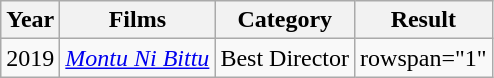<table class="wikitable sortable">
<tr>
<th>Year</th>
<th>Films</th>
<th>Category</th>
<th>Result</th>
</tr>
<tr>
<td>2019</td>
<td><em><a href='#'>Montu Ni Bittu</a></em><br></td>
<td rowspan=1>Best Director</td>
<td>rowspan="1" </td>
</tr>
</table>
